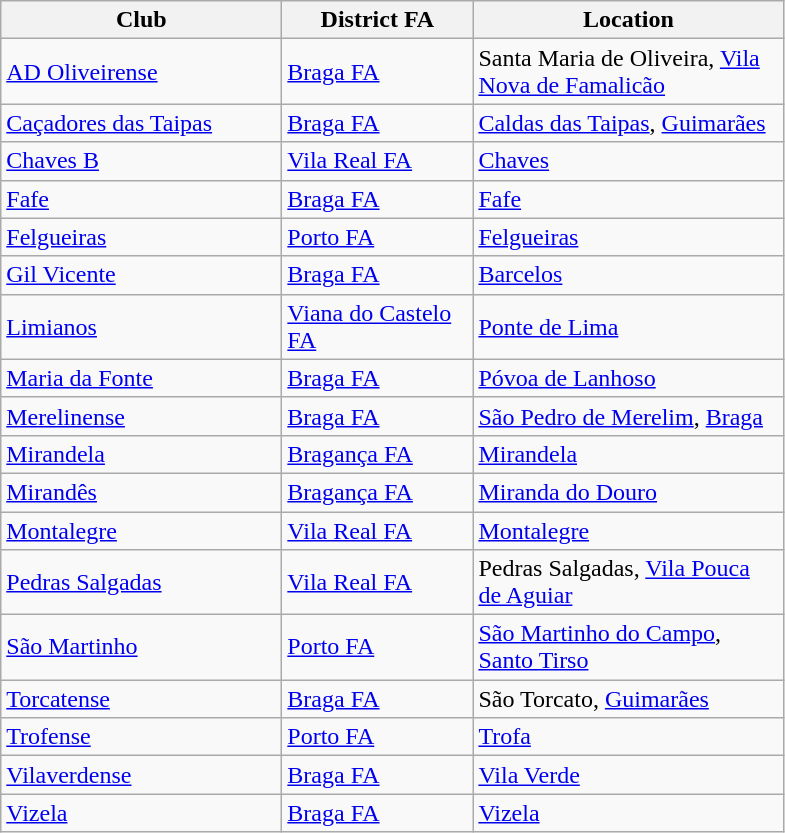<table class="wikitable sortable">
<tr>
<th width=180>Club</th>
<th width=120>District FA</th>
<th width=200>Location</th>
</tr>
<tr>
<td><a href='#'>AD Oliveirense</a></td>
<td><a href='#'>Braga FA</a></td>
<td>Santa Maria de Oliveira, <a href='#'>Vila Nova de Famalicão</a></td>
</tr>
<tr>
<td><a href='#'>Caçadores das Taipas</a></td>
<td><a href='#'>Braga FA</a></td>
<td><a href='#'>Caldas das Taipas</a>, <a href='#'>Guimarães</a></td>
</tr>
<tr>
<td><a href='#'>Chaves B</a></td>
<td><a href='#'>Vila Real FA</a></td>
<td><a href='#'>Chaves</a></td>
</tr>
<tr>
<td><a href='#'>Fafe</a></td>
<td><a href='#'>Braga FA</a></td>
<td><a href='#'>Fafe</a></td>
</tr>
<tr>
<td><a href='#'>Felgueiras</a></td>
<td><a href='#'>Porto FA</a></td>
<td><a href='#'>Felgueiras</a></td>
</tr>
<tr>
<td><a href='#'>Gil Vicente</a></td>
<td><a href='#'>Braga FA</a></td>
<td><a href='#'>Barcelos</a></td>
</tr>
<tr>
<td><a href='#'>Limianos</a></td>
<td><a href='#'>Viana do Castelo FA</a></td>
<td><a href='#'>Ponte de Lima</a></td>
</tr>
<tr>
<td><a href='#'>Maria da Fonte</a></td>
<td><a href='#'>Braga FA</a></td>
<td><a href='#'>Póvoa de Lanhoso</a></td>
</tr>
<tr>
<td><a href='#'>Merelinense</a></td>
<td><a href='#'>Braga FA</a></td>
<td><a href='#'>São Pedro de Merelim</a>, <a href='#'>Braga</a></td>
</tr>
<tr>
<td><a href='#'>Mirandela</a></td>
<td><a href='#'>Bragança FA</a></td>
<td><a href='#'>Mirandela</a></td>
</tr>
<tr>
<td><a href='#'>Mirandês</a></td>
<td><a href='#'>Bragança FA</a></td>
<td><a href='#'>Miranda do Douro</a></td>
</tr>
<tr>
<td><a href='#'>Montalegre</a></td>
<td><a href='#'>Vila Real FA</a></td>
<td><a href='#'>Montalegre</a></td>
</tr>
<tr>
<td><a href='#'>Pedras Salgadas</a></td>
<td><a href='#'>Vila Real FA</a></td>
<td>Pedras Salgadas, <a href='#'>Vila Pouca de Aguiar</a></td>
</tr>
<tr>
<td><a href='#'>São Martinho</a></td>
<td><a href='#'>Porto FA</a></td>
<td><a href='#'>São Martinho do Campo</a>, <a href='#'>Santo Tirso</a></td>
</tr>
<tr>
<td><a href='#'>Torcatense</a></td>
<td><a href='#'>Braga FA</a></td>
<td>São Torcato, <a href='#'>Guimarães</a></td>
</tr>
<tr>
<td><a href='#'>Trofense</a></td>
<td><a href='#'>Porto FA</a></td>
<td><a href='#'>Trofa</a></td>
</tr>
<tr>
<td><a href='#'>Vilaverdense</a></td>
<td><a href='#'>Braga FA</a></td>
<td><a href='#'>Vila Verde</a></td>
</tr>
<tr>
<td><a href='#'>Vizela</a></td>
<td><a href='#'>Braga FA</a></td>
<td><a href='#'>Vizela</a></td>
</tr>
</table>
